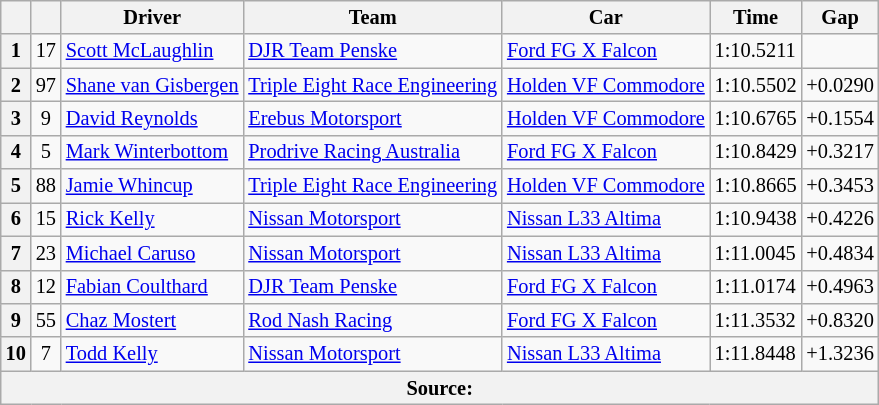<table class="wikitable" style="font-size: 85%">
<tr>
<th></th>
<th></th>
<th>Driver</th>
<th>Team</th>
<th>Car</th>
<th>Time</th>
<th>Gap</th>
</tr>
<tr>
<th>1</th>
<td align="center">17</td>
<td> <a href='#'>Scott McLaughlin</a></td>
<td><a href='#'>DJR Team Penske</a></td>
<td><a href='#'>Ford FG X Falcon</a></td>
<td>1:10.5211</td>
<td></td>
</tr>
<tr>
<th>2</th>
<td align="center">97</td>
<td> <a href='#'>Shane van Gisbergen</a></td>
<td><a href='#'>Triple Eight Race Engineering</a></td>
<td><a href='#'>Holden VF Commodore</a></td>
<td>1:10.5502</td>
<td align="right">+0.0290</td>
</tr>
<tr>
<th>3</th>
<td align="center">9</td>
<td> <a href='#'>David Reynolds</a></td>
<td><a href='#'>Erebus Motorsport</a></td>
<td><a href='#'>Holden VF Commodore</a></td>
<td>1:10.6765</td>
<td align="right">+0.1554</td>
</tr>
<tr>
<th>4</th>
<td align="center">5</td>
<td> <a href='#'>Mark Winterbottom</a></td>
<td><a href='#'>Prodrive Racing Australia</a></td>
<td><a href='#'>Ford FG X Falcon</a></td>
<td>1:10.8429</td>
<td align="right">+0.3217</td>
</tr>
<tr>
<th>5</th>
<td align="center">88</td>
<td> <a href='#'>Jamie Whincup</a></td>
<td><a href='#'>Triple Eight Race Engineering</a></td>
<td><a href='#'>Holden VF Commodore</a></td>
<td>1:10.8665</td>
<td align="right">+0.3453</td>
</tr>
<tr>
<th>6</th>
<td align="center">15</td>
<td> <a href='#'>Rick Kelly</a></td>
<td><a href='#'>Nissan Motorsport</a></td>
<td><a href='#'>Nissan L33 Altima</a></td>
<td>1:10.9438</td>
<td align="right">+0.4226</td>
</tr>
<tr>
<th>7</th>
<td align="center">23</td>
<td> <a href='#'>Michael Caruso</a></td>
<td><a href='#'>Nissan Motorsport</a></td>
<td><a href='#'>Nissan L33 Altima</a></td>
<td>1:11.0045</td>
<td align="right">+0.4834</td>
</tr>
<tr>
<th>8</th>
<td align="center">12</td>
<td> <a href='#'>Fabian Coulthard</a></td>
<td><a href='#'>DJR Team Penske</a></td>
<td><a href='#'>Ford FG X Falcon</a></td>
<td>1:11.0174</td>
<td align="right">+0.4963</td>
</tr>
<tr>
<th>9</th>
<td align="center">55</td>
<td> <a href='#'>Chaz Mostert</a></td>
<td><a href='#'>Rod Nash Racing</a></td>
<td><a href='#'>Ford FG X Falcon</a></td>
<td>1:11.3532</td>
<td align="right">+0.8320</td>
</tr>
<tr>
<th>10</th>
<td align="center">7</td>
<td> <a href='#'>Todd Kelly</a></td>
<td><a href='#'>Nissan Motorsport</a></td>
<td><a href='#'>Nissan L33 Altima</a></td>
<td>1:11.8448</td>
<td align="right">+1.3236</td>
</tr>
<tr>
<th colspan="7">Source:</th>
</tr>
</table>
